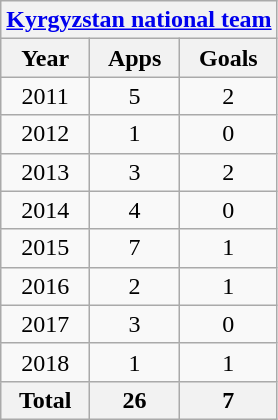<table class="wikitable" style="text-align:center">
<tr>
<th colspan=3><a href='#'>Kyrgyzstan national team</a></th>
</tr>
<tr>
<th>Year</th>
<th>Apps</th>
<th>Goals</th>
</tr>
<tr>
<td>2011</td>
<td>5</td>
<td>2</td>
</tr>
<tr>
<td>2012</td>
<td>1</td>
<td>0</td>
</tr>
<tr>
<td>2013</td>
<td>3</td>
<td>2</td>
</tr>
<tr>
<td>2014</td>
<td>4</td>
<td>0</td>
</tr>
<tr>
<td>2015</td>
<td>7</td>
<td>1</td>
</tr>
<tr>
<td>2016</td>
<td>2</td>
<td>1</td>
</tr>
<tr>
<td>2017</td>
<td>3</td>
<td>0</td>
</tr>
<tr>
<td>2018</td>
<td>1</td>
<td>1</td>
</tr>
<tr>
<th>Total</th>
<th>26</th>
<th>7</th>
</tr>
</table>
